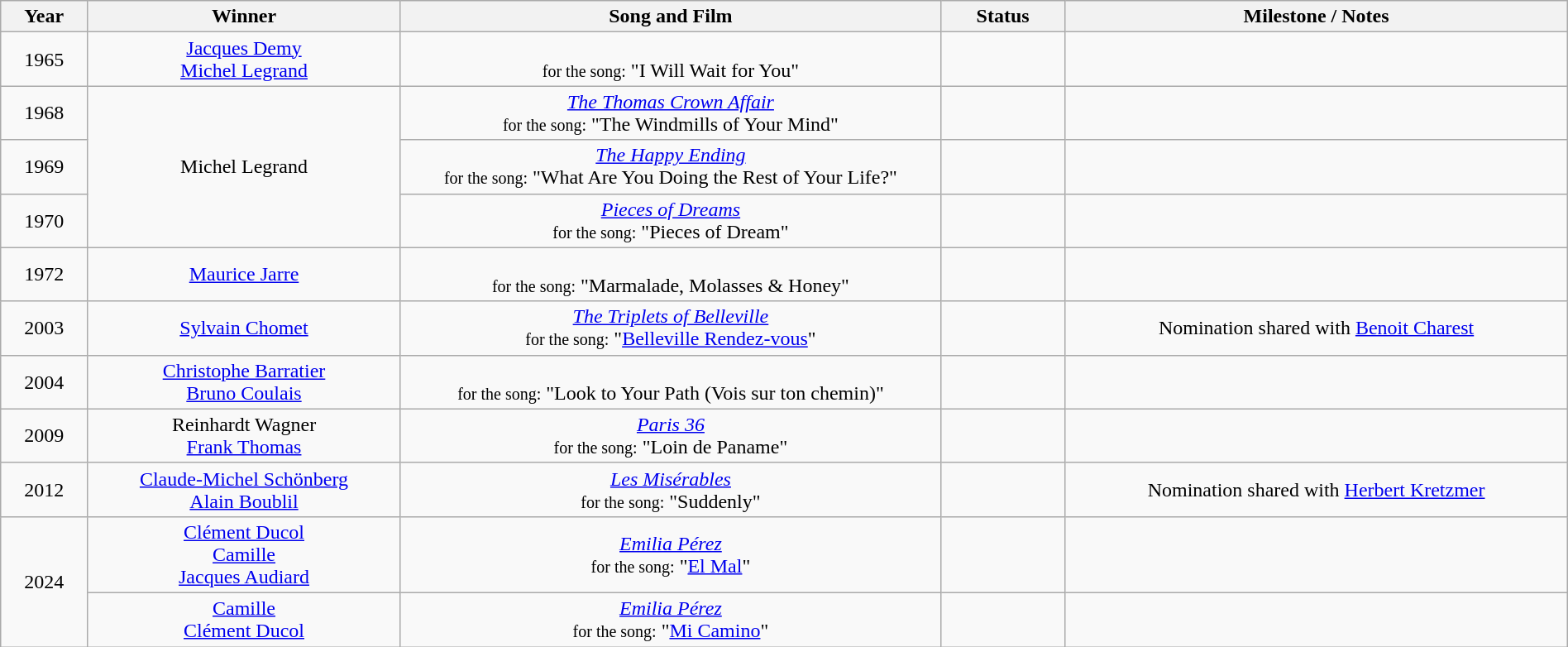<table class="wikitable" style="text-align: center" width="100%" cellpadding="5">
<tr>
<th width="50">Year</th>
<th width="200">Winner</th>
<th width="350">Song and Film</th>
<th width="75">Status</th>
<th width="325">Milestone / Notes</th>
</tr>
<tr>
<td>1965</td>
<td><a href='#'>Jacques Demy</a><br><a href='#'>Michel Legrand</a></td>
<td><em></em><br><small>for the song:</small> "I Will Wait for You"</td>
<td></td>
<td></td>
</tr>
<tr>
<td>1968</td>
<td rowspan=3>Michel Legrand</td>
<td><em><a href='#'>The Thomas Crown Affair</a></em><br><small>for the song:</small> "The Windmills of Your Mind"</td>
<td></td>
<td></td>
</tr>
<tr>
<td>1969</td>
<td><em><a href='#'>The Happy Ending</a></em><br><small>for the song:</small> "What Are You Doing the Rest of Your Life?"</td>
<td></td>
<td></td>
</tr>
<tr>
<td>1970</td>
<td><em><a href='#'>Pieces of Dreams</a></em><br><small>for the song:</small> "Pieces of Dream"</td>
<td></td>
<td></td>
</tr>
<tr>
<td>1972</td>
<td><a href='#'>Maurice Jarre</a></td>
<td><em></em><br><small>for the song:</small> "Marmalade, Molasses & Honey"</td>
<td></td>
<td></td>
</tr>
<tr>
<td>2003</td>
<td><a href='#'>Sylvain Chomet</a></td>
<td><em><a href='#'>The Triplets of Belleville</a></em><br><small>for the song:</small> "<a href='#'>Belleville Rendez-vous</a>"</td>
<td></td>
<td>Nomination shared with <a href='#'>Benoit Charest</a></td>
</tr>
<tr>
<td>2004</td>
<td><a href='#'>Christophe Barratier</a><br><a href='#'>Bruno Coulais</a></td>
<td><em></em><br><small>for the song:</small> "Look to Your Path (Vois sur ton chemin)"</td>
<td></td>
<td></td>
</tr>
<tr>
<td>2009</td>
<td>Reinhardt Wagner<br><a href='#'>Frank Thomas</a></td>
<td><em><a href='#'>Paris 36</a></em><br><small>for the song:</small> "Loin de Paname"</td>
<td></td>
<td></td>
</tr>
<tr>
<td>2012</td>
<td><a href='#'>Claude-Michel Schönberg</a><br><a href='#'>Alain Boublil</a></td>
<td><em><a href='#'>Les Misérables</a></em><br><small>for the song:</small> "Suddenly"</td>
<td></td>
<td>Nomination shared with <a href='#'>Herbert Kretzmer</a></td>
</tr>
<tr>
<td rowspan="2">2024</td>
<td><a href='#'>Clément Ducol</a><br><a href='#'>Camille</a><br><a href='#'>Jacques Audiard</a></td>
<td><em><a href='#'>Emilia Pérez</a></em><br><small>for the song:</small> "<a href='#'>El Mal</a>"</td>
<td></td>
<td></td>
</tr>
<tr>
<td><a href='#'>Camille</a><br><a href='#'>Clément Ducol</a></td>
<td><em><a href='#'>Emilia Pérez</a></em><br><small>for the song:</small> "<a href='#'>Mi Camino</a>"</td>
<td></td>
<td></td>
</tr>
</table>
